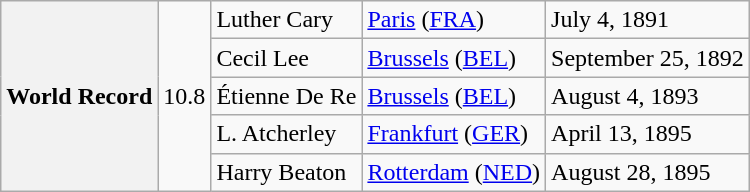<table class="wikitable">
<tr>
<th rowspan="5">World Record</th>
<td rowspan="5">10.8</td>
<td> Luther Cary</td>
<td><a href='#'>Paris</a> (<a href='#'>FRA</a>)</td>
<td>July 4, 1891</td>
</tr>
<tr>
<td> Cecil Lee</td>
<td><a href='#'>Brussels</a> (<a href='#'>BEL</a>)</td>
<td>September 25, 1892</td>
</tr>
<tr>
<td> Étienne De Re</td>
<td><a href='#'>Brussels</a> (<a href='#'>BEL</a>)</td>
<td>August 4, 1893</td>
</tr>
<tr>
<td> L. Atcherley</td>
<td><a href='#'>Frankfurt</a> (<a href='#'>GER</a>)</td>
<td>April 13, 1895</td>
</tr>
<tr>
<td> Harry Beaton</td>
<td><a href='#'>Rotterdam</a> (<a href='#'>NED</a>)</td>
<td>August 28, 1895</td>
</tr>
</table>
